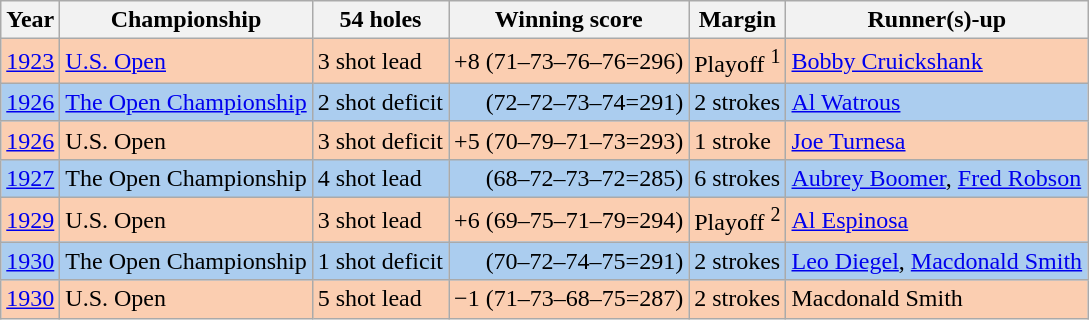<table class="sortable wikitable">
<tr>
<th>Year</th>
<th>Championship</th>
<th>54 holes</th>
<th>Winning score</th>
<th>Margin</th>
<th>Runner(s)-up</th>
</tr>
<tr style="background:#fbceb1;">
<td align=center><a href='#'>1923</a></td>
<td><a href='#'>U.S. Open</a></td>
<td>3 shot lead</td>
<td align=right>+8 (71–73–76–76=296)</td>
<td>Playoff <sup>1</sup></td>
<td> <a href='#'>Bobby Cruickshank</a></td>
</tr>
<tr style="background:#abcdef;">
<td align=center><a href='#'>1926</a></td>
<td><a href='#'>The Open Championship</a></td>
<td>2 shot deficit</td>
<td align=right>(72–72–73–74=291)</td>
<td>2 strokes</td>
<td> <a href='#'>Al Watrous</a></td>
</tr>
<tr style="background:#fbceb1;">
<td align=center><a href='#'>1926</a></td>
<td>U.S. Open</td>
<td>3 shot deficit</td>
<td align=right>+5 (70–79–71–73=293)</td>
<td>1 stroke</td>
<td> <a href='#'>Joe Turnesa</a></td>
</tr>
<tr style="background:#abcdef;">
<td align=center><a href='#'>1927</a></td>
<td>The Open Championship</td>
<td>4 shot lead</td>
<td align=right>(68–72–73–72=285)</td>
<td>6 strokes</td>
<td> <a href='#'>Aubrey Boomer</a>,  <a href='#'>Fred Robson</a></td>
</tr>
<tr style="background:#fbceb1;">
<td align=center><a href='#'>1929</a></td>
<td U.S. Open (golf)>U.S. Open</td>
<td>3 shot lead</td>
<td align=right>+6 (69–75–71–79=294)</td>
<td>Playoff <sup>2</sup></td>
<td> <a href='#'>Al Espinosa</a></td>
</tr>
<tr style="background:#abcdef;">
<td align=center><a href='#'>1930</a></td>
<td>The Open Championship</td>
<td>1 shot deficit</td>
<td align=right>(70–72–74–75=291)</td>
<td>2 strokes</td>
<td> <a href='#'>Leo Diegel</a>,  <a href='#'>Macdonald Smith</a></td>
</tr>
<tr style="background:#fbceb1;">
<td align=center><a href='#'>1930</a></td>
<td>U.S. Open</td>
<td>5 shot lead</td>
<td align=right>−1 (71–73–68–75=287)</td>
<td>2 strokes</td>
<td> Macdonald Smith</td>
</tr>
</table>
